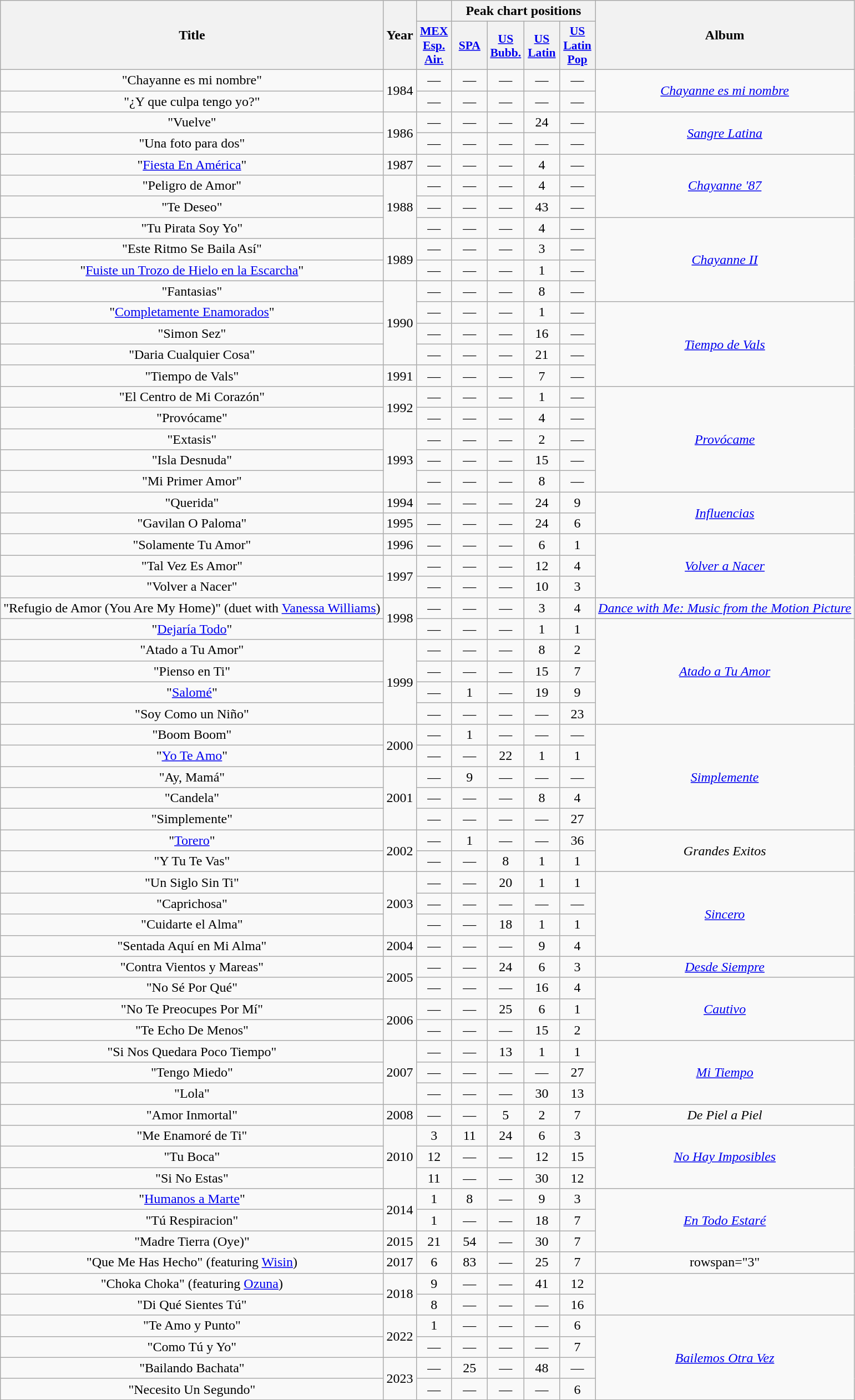<table class="wikitable plainrowheaders" style="text-align:center;">
<tr>
<th rowspan="2">Title</th>
<th rowspan="2">Year</th>
<th></th>
<th colspan="4">Peak chart positions</th>
<th rowspan="2">Album</th>
</tr>
<tr>
<th scope="col" style="width:2.5em;font-size:90%;"><a href='#'>MEX<br>Esp.<br>Air.</a><br></th>
<th scope="col" style="width:2.5em;font-size:90%;"><a href='#'>SPA</a><br></th>
<th scope="col" style="width:2.5em;font-size:90%;"><a href='#'>US<br>Bubb.</a><br></th>
<th scope="col" style="width:2.5em;font-size:90%;"><a href='#'>US<br>Latin</a><br></th>
<th scope="col" style="width:2.5em;font-size:90%;"><a href='#'>US<br>Latin<br>Pop</a><br></th>
</tr>
<tr>
<td>"Chayanne es mi nombre"</td>
<td rowspan="2">1984</td>
<td>—</td>
<td>—</td>
<td>—</td>
<td>—</td>
<td>—</td>
<td rowspan="2"><em><a href='#'>Chayanne es mi nombre</a></em></td>
</tr>
<tr>
<td>"¿Y que culpa tengo yo?"</td>
<td>—</td>
<td>—</td>
<td>—</td>
<td>—</td>
<td>—</td>
</tr>
<tr>
<td>"Vuelve"</td>
<td rowspan="2">1986</td>
<td>—</td>
<td>—</td>
<td>—</td>
<td>24</td>
<td>—</td>
<td rowspan="2"><em><a href='#'>Sangre Latina</a></em></td>
</tr>
<tr>
<td>"Una foto para dos"</td>
<td>—</td>
<td>—</td>
<td>—</td>
<td>—</td>
<td>—</td>
</tr>
<tr>
<td>"<a href='#'>Fiesta En América</a>"</td>
<td>1987</td>
<td>—</td>
<td>—</td>
<td>—</td>
<td>4</td>
<td>—</td>
<td rowspan="3"><em><a href='#'>Chayanne '87</a></em></td>
</tr>
<tr>
<td>"Peligro de Amor"</td>
<td rowspan="3">1988</td>
<td>—</td>
<td>—</td>
<td>—</td>
<td>4</td>
<td>—</td>
</tr>
<tr>
<td>"Te Deseo"</td>
<td>—</td>
<td>—</td>
<td>—</td>
<td>43</td>
<td>—</td>
</tr>
<tr>
<td>"Tu Pirata Soy Yo"</td>
<td>—</td>
<td>—</td>
<td>—</td>
<td>4</td>
<td>—</td>
<td rowspan="4"><em><a href='#'>Chayanne II</a></em></td>
</tr>
<tr>
<td>"Este Ritmo Se Baila Así"</td>
<td rowspan="2" align="center">1989</td>
<td>—</td>
<td>—</td>
<td>—</td>
<td>3</td>
<td>—</td>
</tr>
<tr>
<td>"<a href='#'>Fuiste un Trozo de Hielo en la Escarcha</a>"</td>
<td>—</td>
<td>—</td>
<td>—</td>
<td>1</td>
<td>—</td>
</tr>
<tr>
<td>"Fantasias"</td>
<td rowspan="4" align="center">1990</td>
<td>—</td>
<td>—</td>
<td>—</td>
<td>8</td>
<td>—</td>
</tr>
<tr>
<td>"<a href='#'>Completamente Enamorados</a>"</td>
<td>—</td>
<td>—</td>
<td>—</td>
<td>1</td>
<td>—</td>
<td rowspan="4"><em><a href='#'>Tiempo de Vals</a></em></td>
</tr>
<tr>
<td>"Simon Sez"</td>
<td>—</td>
<td>—</td>
<td>—</td>
<td>16</td>
<td>—</td>
</tr>
<tr>
<td>"Daria Cualquier Cosa"</td>
<td>—</td>
<td>—</td>
<td>—</td>
<td>21</td>
<td>—</td>
</tr>
<tr>
<td>"Tiempo de Vals"</td>
<td align="center">1991</td>
<td>—</td>
<td>—</td>
<td>—</td>
<td>7</td>
<td>—</td>
</tr>
<tr>
<td>"El Centro de Mi Corazón"</td>
<td rowspan="2" align="center">1992</td>
<td>—</td>
<td>—</td>
<td>—</td>
<td>1</td>
<td>—</td>
<td rowspan="5"><em><a href='#'>Provócame</a></em></td>
</tr>
<tr>
<td>"Provócame"</td>
<td>—</td>
<td>—</td>
<td>—</td>
<td>4</td>
<td>—</td>
</tr>
<tr>
<td>"Extasis"</td>
<td rowspan="3" align="center">1993</td>
<td>—</td>
<td>—</td>
<td>—</td>
<td>2</td>
<td>—</td>
</tr>
<tr>
<td>"Isla Desnuda"</td>
<td>—</td>
<td>—</td>
<td>—</td>
<td>15</td>
<td>—</td>
</tr>
<tr>
<td>"Mi Primer Amor"</td>
<td>—</td>
<td>—</td>
<td>—</td>
<td>8</td>
<td>—</td>
</tr>
<tr>
<td>"Querida"</td>
<td align="center">1994</td>
<td>—</td>
<td>—</td>
<td>—</td>
<td>24</td>
<td>9</td>
<td rowspan="2"><em><a href='#'>Influencias</a></em></td>
</tr>
<tr>
<td>"Gavilan O Paloma"</td>
<td align="center">1995</td>
<td>—</td>
<td>—</td>
<td>—</td>
<td>24</td>
<td>6</td>
</tr>
<tr>
<td>"Solamente Tu Amor"</td>
<td align="center">1996</td>
<td>—</td>
<td>—</td>
<td>—</td>
<td>6</td>
<td>1</td>
<td rowspan="3"><em><a href='#'>Volver a Nacer</a></em></td>
</tr>
<tr>
<td>"Tal Vez Es Amor"</td>
<td rowspan="2" align="center">1997</td>
<td>—</td>
<td>—</td>
<td>—</td>
<td>12</td>
<td>4</td>
</tr>
<tr>
<td>"Volver a Nacer"</td>
<td>—</td>
<td>—</td>
<td>—</td>
<td>10</td>
<td>3</td>
</tr>
<tr>
<td>"Refugio de Amor (You Are My Home)" (duet with <a href='#'>Vanessa Williams</a>)</td>
<td rowspan="2" align="center">1998</td>
<td>—</td>
<td>—</td>
<td>—</td>
<td>3</td>
<td>4</td>
<td><em><a href='#'>Dance with Me: Music from the Motion Picture</a></em></td>
</tr>
<tr>
<td>"<a href='#'>Dejaría Todo</a>"</td>
<td>—</td>
<td>—</td>
<td>—</td>
<td>1</td>
<td>1</td>
<td rowspan="5"><em><a href='#'>Atado a Tu Amor</a></em></td>
</tr>
<tr>
<td>"Atado a Tu Amor"</td>
<td rowspan="4" align="center">1999</td>
<td>—</td>
<td>—</td>
<td>—</td>
<td>8</td>
<td>2</td>
</tr>
<tr>
<td>"Pienso en Ti"</td>
<td>—</td>
<td>—</td>
<td>—</td>
<td>15</td>
<td>7</td>
</tr>
<tr>
<td>"<a href='#'>Salomé</a>"</td>
<td>—</td>
<td>1</td>
<td>—</td>
<td>19</td>
<td>9</td>
</tr>
<tr>
<td>"Soy Como un Niño"</td>
<td>—</td>
<td>—</td>
<td>—</td>
<td>—</td>
<td>23</td>
</tr>
<tr>
<td>"Boom Boom"</td>
<td rowspan="2">2000</td>
<td>—</td>
<td>1</td>
<td>—</td>
<td>—</td>
<td>—</td>
<td rowspan="5"><em><a href='#'>Simplemente</a></em></td>
</tr>
<tr>
<td>"<a href='#'>Yo Te Amo</a>"</td>
<td>—</td>
<td>—</td>
<td>22</td>
<td>1</td>
<td>1</td>
</tr>
<tr>
<td>"Ay, Mamá"</td>
<td rowspan="3">2001</td>
<td>—</td>
<td>9</td>
<td>—</td>
<td>—</td>
<td>—</td>
</tr>
<tr>
<td>"Candela"</td>
<td>—</td>
<td>—</td>
<td>—</td>
<td>8</td>
<td>4</td>
</tr>
<tr>
<td>"Simplemente"</td>
<td>—</td>
<td>—</td>
<td>—</td>
<td>—</td>
<td>27</td>
</tr>
<tr>
<td>"<a href='#'>Torero</a>"</td>
<td rowspan="2" align="center">2002</td>
<td>—</td>
<td>1</td>
<td>—</td>
<td>—</td>
<td>36</td>
<td rowspan="2"><em>Grandes Exitos</em></td>
</tr>
<tr>
<td>"Y Tu Te Vas"</td>
<td>—</td>
<td>—</td>
<td>8</td>
<td>1</td>
<td>1</td>
</tr>
<tr>
<td>"Un Siglo Sin Ti"</td>
<td rowspan="3" align="center">2003</td>
<td>—</td>
<td>—</td>
<td>20</td>
<td>1</td>
<td>1</td>
<td rowspan="4"><em><a href='#'>Sincero</a></em></td>
</tr>
<tr>
<td>"Caprichosa"</td>
<td>—</td>
<td>—</td>
<td>—</td>
<td>—</td>
<td>—</td>
</tr>
<tr>
<td>"Cuidarte el Alma"</td>
<td>—</td>
<td>—</td>
<td>18</td>
<td>1</td>
<td>1</td>
</tr>
<tr>
<td>"Sentada Aquí en Mi Alma"</td>
<td align="center">2004</td>
<td>—</td>
<td>—</td>
<td>—</td>
<td>9</td>
<td>4</td>
</tr>
<tr>
<td>"Contra Vientos y Mareas"</td>
<td rowspan="2" align="center">2005</td>
<td>—</td>
<td>—</td>
<td>24</td>
<td>6</td>
<td>3</td>
<td><em><a href='#'>Desde Siempre</a></em></td>
</tr>
<tr>
<td>"No Sé Por Qué"</td>
<td>—</td>
<td>—</td>
<td>—</td>
<td>16</td>
<td>4</td>
<td rowspan="3"><em><a href='#'>Cautivo</a></em></td>
</tr>
<tr>
<td>"No Te Preocupes Por Mí"</td>
<td rowspan="2" align="center">2006</td>
<td>—</td>
<td>—</td>
<td>25</td>
<td>6</td>
<td>1</td>
</tr>
<tr>
<td>"Te Echo De Menos"</td>
<td>—</td>
<td>—</td>
<td>—</td>
<td>15</td>
<td>2</td>
</tr>
<tr>
<td>"Si Nos Quedara Poco Tiempo"</td>
<td rowspan="3" align="center">2007</td>
<td>—</td>
<td>—</td>
<td>13</td>
<td>1</td>
<td>1</td>
<td rowspan="3"><em><a href='#'>Mi Tiempo</a></em></td>
</tr>
<tr>
<td>"Tengo Miedo"</td>
<td>—</td>
<td>—</td>
<td>—</td>
<td>—</td>
<td>27</td>
</tr>
<tr>
<td>"Lola"</td>
<td>—</td>
<td>—</td>
<td>—</td>
<td>30</td>
<td>13</td>
</tr>
<tr>
<td>"Amor Inmortal"</td>
<td align="center">2008</td>
<td>—</td>
<td>—</td>
<td>5</td>
<td>2</td>
<td align="center">7</td>
<td><em>De Piel a Piel</em></td>
</tr>
<tr>
<td>"Me Enamoré de Ti"</td>
<td rowspan="3" align="center">2010</td>
<td>3</td>
<td>11</td>
<td>24</td>
<td>6</td>
<td>3</td>
<td rowspan="3"><em><a href='#'>No Hay Imposibles</a></em></td>
</tr>
<tr>
<td>"Tu Boca"</td>
<td>12</td>
<td>—</td>
<td>—</td>
<td>12</td>
<td>15</td>
</tr>
<tr>
<td>"Si No Estas"</td>
<td>11</td>
<td>—</td>
<td>—</td>
<td>30</td>
<td>12</td>
</tr>
<tr>
<td>"<a href='#'>Humanos a Marte</a>"</td>
<td rowspan="2" align="center">2014</td>
<td>1</td>
<td>8</td>
<td>—</td>
<td>9</td>
<td>3</td>
<td rowspan="3"><em><a href='#'>En Todo Estaré</a></em></td>
</tr>
<tr>
<td>"Tú Respiracion"</td>
<td>1</td>
<td>—</td>
<td>—</td>
<td>18</td>
<td>7</td>
</tr>
<tr>
<td>"Madre Tierra (Oye)"</td>
<td>2015</td>
<td>21</td>
<td>54</td>
<td>—</td>
<td>30</td>
<td>7</td>
</tr>
<tr>
<td>"Que Me Has Hecho" (featuring <a href='#'>Wisin</a>)</td>
<td>2017</td>
<td>6</td>
<td>83</td>
<td>—</td>
<td>25</td>
<td>7</td>
<td>rowspan="3" </td>
</tr>
<tr>
<td>"Choka Choka" (featuring <a href='#'>Ozuna</a>)</td>
<td rowspan="2" align="center">2018</td>
<td>9</td>
<td>—</td>
<td>—</td>
<td>41</td>
<td>12</td>
</tr>
<tr>
<td>"Di Qué Sientes Tú"</td>
<td>8</td>
<td>—</td>
<td>—</td>
<td>—</td>
<td>16</td>
</tr>
<tr>
<td>"Te Amo y Punto"</td>
<td rowspan="2" align="center">2022</td>
<td>1</td>
<td>—</td>
<td>—</td>
<td>—</td>
<td>6</td>
<td rowspan="4"><em><a href='#'>Bailemos Otra Vez</a></em></td>
</tr>
<tr>
<td>"Como Tú y Yo"</td>
<td>—</td>
<td>—</td>
<td>—</td>
<td>—</td>
<td>7</td>
</tr>
<tr>
<td>"Bailando Bachata"</td>
<td rowspan="2">2023</td>
<td>—</td>
<td>25</td>
<td>—</td>
<td>48</td>
<td>—</td>
</tr>
<tr>
<td>"Necesito Un Segundo"</td>
<td>—</td>
<td>—</td>
<td>—</td>
<td>—</td>
<td>6</td>
</tr>
</table>
